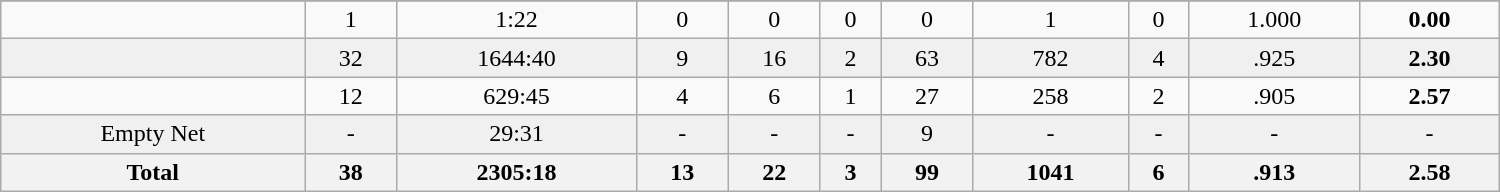<table class="wikitable sortable" width ="1000">
<tr align="center">
</tr>
<tr align="center" bgcolor="">
<td></td>
<td>1</td>
<td>1:22</td>
<td>0</td>
<td>0</td>
<td>0</td>
<td>0</td>
<td>1</td>
<td>0</td>
<td>1.000</td>
<td><strong>0.00</strong></td>
</tr>
<tr align="center" bgcolor="f0f0f0">
<td></td>
<td>32</td>
<td>1644:40</td>
<td>9</td>
<td>16</td>
<td>2</td>
<td>63</td>
<td>782</td>
<td>4</td>
<td>.925</td>
<td><strong>2.30</strong></td>
</tr>
<tr align="center" bgcolor="">
<td></td>
<td>12</td>
<td>629:45</td>
<td>4</td>
<td>6</td>
<td>1</td>
<td>27</td>
<td>258</td>
<td>2</td>
<td>.905</td>
<td><strong>2.57</strong></td>
</tr>
<tr align="center" bgcolor="f0f0f0">
<td>Empty Net</td>
<td>-</td>
<td>29:31</td>
<td>-</td>
<td>-</td>
<td>-</td>
<td>9</td>
<td>-</td>
<td>-</td>
<td>-</td>
<td>-</td>
</tr>
<tr>
<th>Total</th>
<th>38</th>
<th>2305:18</th>
<th>13</th>
<th>22</th>
<th>3</th>
<th>99</th>
<th>1041</th>
<th>6</th>
<th>.913</th>
<th>2.58</th>
</tr>
</table>
